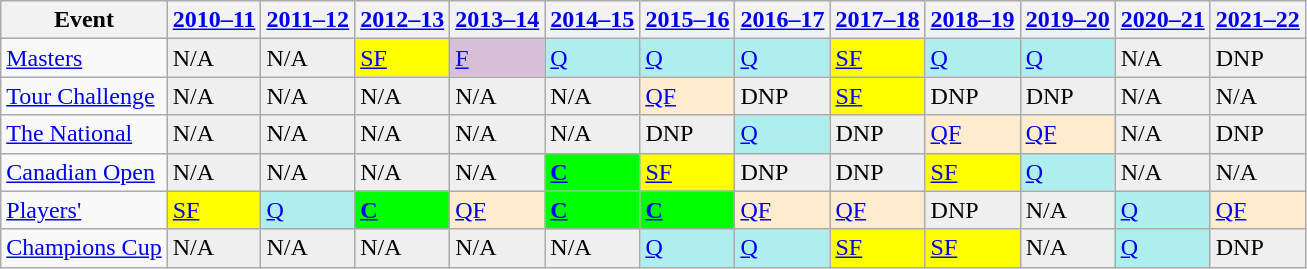<table class="wikitable" border="1">
<tr>
<th>Event</th>
<th><a href='#'>2010–11</a></th>
<th><a href='#'>2011–12</a></th>
<th><a href='#'>2012–13</a></th>
<th><a href='#'>2013–14</a></th>
<th><a href='#'>2014–15</a></th>
<th><a href='#'>2015–16</a></th>
<th><a href='#'>2016–17</a></th>
<th><a href='#'>2017–18</a></th>
<th><a href='#'>2018–19</a></th>
<th><a href='#'>2019–20</a></th>
<th><a href='#'>2020–21</a></th>
<th><a href='#'>2021–22</a></th>
</tr>
<tr>
<td><a href='#'>Masters</a></td>
<td style="background:#EFEFEF;">N/A</td>
<td style="background:#EFEFEF;">N/A</td>
<td style="background:yellow;"><a href='#'>SF</a></td>
<td style="background:#D8BFD8;"><a href='#'>F</a></td>
<td style="background:#afeeee;"><a href='#'>Q</a></td>
<td style="background:#afeeee;"><a href='#'>Q</a></td>
<td style="background:#afeeee;"><a href='#'>Q</a></td>
<td style="background:yellow;"><a href='#'>SF</a></td>
<td style="background:#afeeee;"><a href='#'>Q</a></td>
<td style="background:#afeeee;"><a href='#'>Q</a></td>
<td style="background:#EFEFEF;">N/A</td>
<td style="background:#EFEFEF;">DNP</td>
</tr>
<tr>
<td><a href='#'>Tour Challenge</a></td>
<td style="background:#EFEFEF;">N/A</td>
<td style="background:#EFEFEF;">N/A</td>
<td style="background:#EFEFEF;">N/A</td>
<td style="background:#EFEFEF;">N/A</td>
<td style="background:#EFEFEF;">N/A</td>
<td style="background:#ffebcd;"><a href='#'>QF</a></td>
<td style="background:#EFEFEF;">DNP</td>
<td style="background:yellow;"><a href='#'>SF</a></td>
<td style="background:#EFEFEF;">DNP</td>
<td style="background:#EFEFEF;">DNP</td>
<td style="background:#EFEFEF;">N/A</td>
<td style="background:#EFEFEF;">N/A</td>
</tr>
<tr>
<td><a href='#'>The National</a></td>
<td style="background:#EFEFEF;">N/A</td>
<td style="background:#EFEFEF;">N/A</td>
<td style="background:#EFEFEF;">N/A</td>
<td style="background:#EFEFEF;">N/A</td>
<td style="background:#EFEFEF;">N/A</td>
<td style="background:#EFEFEF;">DNP</td>
<td style="background:#afeeee;"><a href='#'>Q</a></td>
<td style="background:#EFEFEF;">DNP</td>
<td style="background:#ffebcd;"><a href='#'>QF</a></td>
<td style="background:#ffebcd;"><a href='#'>QF</a></td>
<td style="background:#EFEFEF;">N/A</td>
<td style="background:#EFEFEF;">DNP</td>
</tr>
<tr>
<td><a href='#'>Canadian Open</a></td>
<td style="background:#EFEFEF;">N/A</td>
<td style="background:#EFEFEF;">N/A</td>
<td style="background:#EFEFEF;">N/A</td>
<td style="background:#EFEFEF;">N/A</td>
<td style="background:Lime;"><a href='#'><strong>C</strong></a></td>
<td style="background:yellow;"><a href='#'>SF</a></td>
<td style="background:#EFEFEF;">DNP</td>
<td style="background:#EFEFEF;">DNP</td>
<td style="background:yellow;"><a href='#'>SF</a></td>
<td style="background:#afeeee;"><a href='#'>Q</a></td>
<td style="background:#EFEFEF;">N/A</td>
<td style="background:#EFEFEF;">N/A</td>
</tr>
<tr>
<td><a href='#'>Players'</a></td>
<td style="background:yellow;"><a href='#'>SF</a></td>
<td style="background:#afeeee;"><a href='#'>Q</a></td>
<td style="background:Lime;"><a href='#'><strong>C</strong></a></td>
<td style="background:#ffebcd;"><a href='#'>QF</a></td>
<td style="background:Lime;"><a href='#'><strong>C</strong></a></td>
<td style="background:Lime;"><a href='#'><strong>C</strong></a></td>
<td style="background:#ffebcd;"><a href='#'>QF</a></td>
<td style="background:#ffebcd;"><a href='#'>QF</a></td>
<td style="background:#EFEFEF;">DNP</td>
<td style="background:#EFEFEF;">N/A</td>
<td style="background:#afeeee;"><a href='#'>Q</a></td>
<td style="background:#ffebcd;"><a href='#'>QF</a></td>
</tr>
<tr>
<td><a href='#'>Champions Cup</a></td>
<td style="background:#EFEFEF;">N/A</td>
<td style="background:#EFEFEF;">N/A</td>
<td style="background:#EFEFEF;">N/A</td>
<td style="background:#EFEFEF;">N/A</td>
<td style="background:#EFEFEF;">N/A</td>
<td style="background:#afeeee;"><a href='#'>Q</a></td>
<td style="background:#afeeee;"><a href='#'>Q</a></td>
<td style="background:yellow;"><a href='#'>SF</a></td>
<td style="background:yellow;"><a href='#'>SF</a></td>
<td style="background:#EFEFEF;">N/A</td>
<td style="background:#afeeee;"><a href='#'>Q</a></td>
<td style="background:#EFEFEF;">DNP</td>
</tr>
</table>
